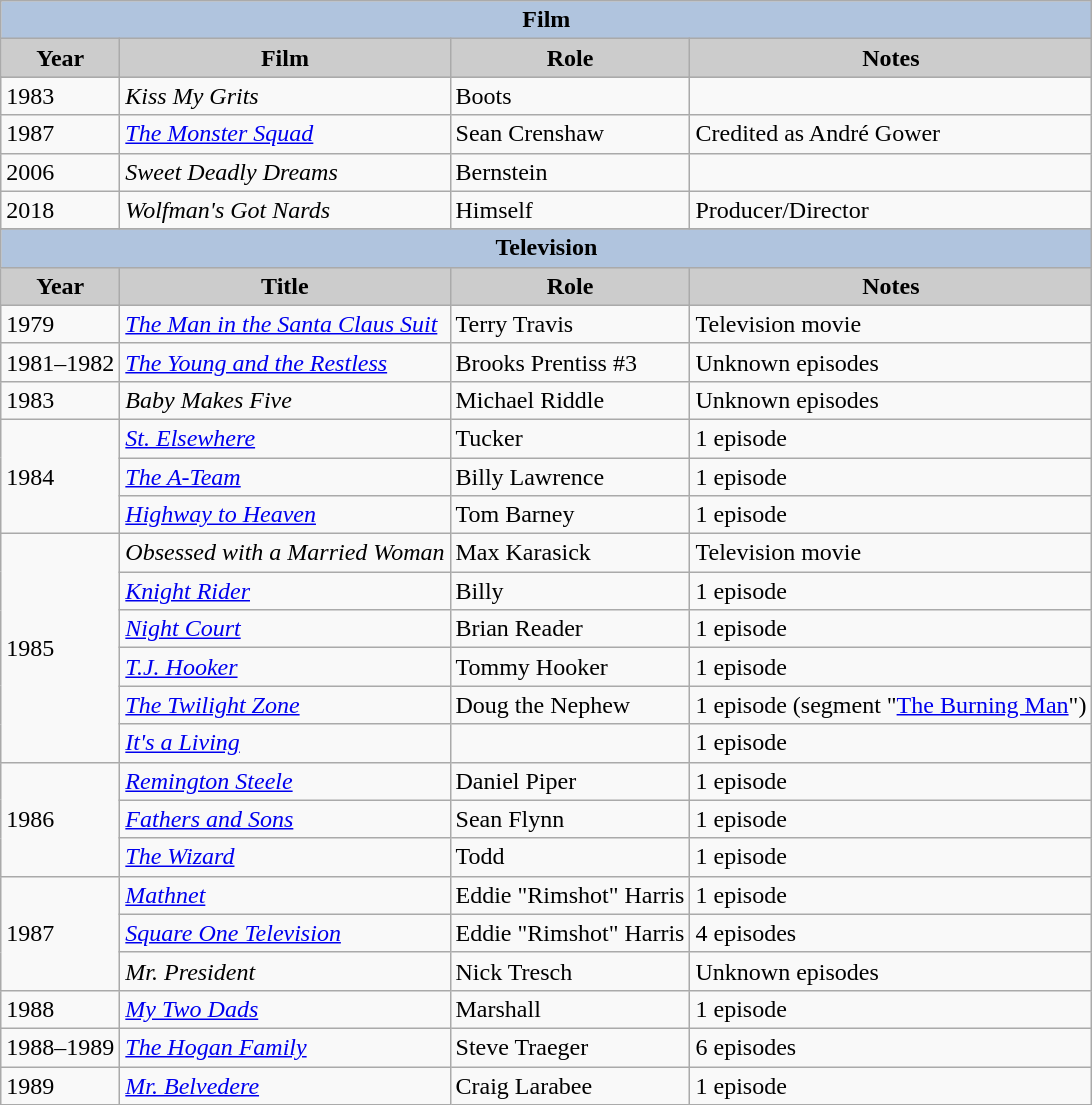<table class="wikitable">
<tr>
<th colspan=4 style="background:#B0C4DE;">Film</th>
</tr>
<tr align="center">
<th style="background: #CCCCCC;">Year</th>
<th style="background: #CCCCCC;">Film</th>
<th style="background: #CCCCCC;">Role</th>
<th style="background: #CCCCCC;">Notes</th>
</tr>
<tr>
</tr>
<tr>
<td>1983</td>
<td><em>Kiss My Grits</em></td>
<td>Boots</td>
<td></td>
</tr>
<tr>
<td>1987</td>
<td><em><a href='#'>The Monster Squad</a></em></td>
<td>Sean Crenshaw</td>
<td>Credited as André Gower</td>
</tr>
<tr>
<td>2006</td>
<td><em>Sweet Deadly Dreams</em></td>
<td>Bernstein</td>
</tr>
<tr>
<td>2018</td>
<td><em>Wolfman's Got Nards</em></td>
<td>Himself</td>
<td>Producer/Director</td>
</tr>
<tr>
</tr>
<tr align="center">
<th colspan=4 style="background:#B0C4DE;">Television</th>
</tr>
<tr align="center">
<th style="background: #CCCCCC;">Year</th>
<th style="background: #CCCCCC;">Title</th>
<th style="background: #CCCCCC;">Role</th>
<th style="background: #CCCCCC;">Notes</th>
</tr>
<tr>
<td>1979</td>
<td><em><a href='#'>The Man in the Santa Claus Suit</a></em></td>
<td>Terry Travis</td>
<td>Television movie</td>
</tr>
<tr>
<td>1981–1982</td>
<td><em><a href='#'>The Young and the Restless</a></em></td>
<td>Brooks Prentiss #3</td>
<td>Unknown episodes</td>
</tr>
<tr>
<td>1983</td>
<td><em>Baby Makes Five</em></td>
<td>Michael Riddle</td>
<td>Unknown episodes</td>
</tr>
<tr>
<td rowspan=3>1984</td>
<td><em><a href='#'>St. Elsewhere</a></em></td>
<td>Tucker</td>
<td>1 episode</td>
</tr>
<tr>
<td><em><a href='#'>The A-Team</a></em></td>
<td>Billy Lawrence</td>
<td>1 episode</td>
</tr>
<tr>
<td><em><a href='#'>Highway to Heaven</a></em></td>
<td>Tom Barney</td>
<td>1 episode</td>
</tr>
<tr>
<td rowspan=6>1985</td>
<td><em>Obsessed with a Married Woman</em></td>
<td>Max Karasick</td>
<td>Television movie</td>
</tr>
<tr>
<td><em><a href='#'>Knight Rider</a></em></td>
<td>Billy</td>
<td>1 episode</td>
</tr>
<tr>
<td><em><a href='#'>Night Court</a></em></td>
<td>Brian Reader</td>
<td>1 episode</td>
</tr>
<tr>
<td><em><a href='#'>T.J. Hooker</a></em></td>
<td>Tommy Hooker</td>
<td>1 episode</td>
</tr>
<tr>
<td><em><a href='#'>The Twilight Zone</a></em></td>
<td>Doug the Nephew</td>
<td>1 episode (segment "<a href='#'>The Burning Man</a>")</td>
</tr>
<tr>
<td><em><a href='#'>It's a Living</a></em></td>
<td></td>
<td>1 episode</td>
</tr>
<tr>
<td rowspan=3>1986</td>
<td><em><a href='#'>Remington Steele</a></em></td>
<td>Daniel Piper</td>
<td>1 episode</td>
</tr>
<tr>
<td><em><a href='#'>Fathers and Sons</a></em></td>
<td>Sean Flynn</td>
<td>1 episode</td>
</tr>
<tr>
<td><em><a href='#'>The Wizard</a></em></td>
<td>Todd</td>
<td>1 episode</td>
</tr>
<tr>
<td rowspan=3>1987</td>
<td><em><a href='#'>Mathnet</a></em></td>
<td>Eddie "Rimshot" Harris</td>
<td>1 episode</td>
</tr>
<tr>
<td><em><a href='#'>Square One Television</a></em></td>
<td>Eddie "Rimshot" Harris</td>
<td>4 episodes</td>
</tr>
<tr>
<td><em>Mr. President</em></td>
<td>Nick Tresch</td>
<td>Unknown episodes</td>
</tr>
<tr>
<td>1988</td>
<td><em><a href='#'>My Two Dads</a></em></td>
<td>Marshall</td>
<td>1 episode</td>
</tr>
<tr>
<td>1988–1989</td>
<td><em><a href='#'>The Hogan Family</a></em></td>
<td>Steve Traeger</td>
<td>6 episodes</td>
</tr>
<tr>
<td>1989</td>
<td><em><a href='#'>Mr. Belvedere</a></em></td>
<td>Craig Larabee</td>
<td>1 episode</td>
</tr>
</table>
